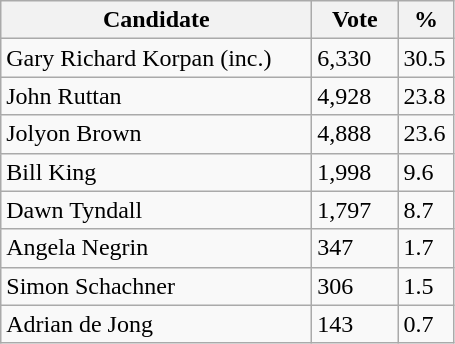<table class="wikitable">
<tr>
<th bgcolor="#DDDDFF" width="200px">Candidate</th>
<th bgcolor="#DDDDFF" width="50px">Vote</th>
<th bgcolor="#DDDDFF" width="30px">%</th>
</tr>
<tr>
<td>Gary Richard Korpan (inc.)</td>
<td>6,330</td>
<td>30.5</td>
</tr>
<tr>
<td>John Ruttan</td>
<td>4,928</td>
<td>23.8</td>
</tr>
<tr>
<td>Jolyon Brown</td>
<td>4,888</td>
<td>23.6</td>
</tr>
<tr>
<td>Bill King</td>
<td>1,998</td>
<td>9.6</td>
</tr>
<tr>
<td>Dawn Tyndall</td>
<td>1,797</td>
<td>8.7</td>
</tr>
<tr>
<td>Angela Negrin</td>
<td>347</td>
<td>1.7</td>
</tr>
<tr>
<td>Simon Schachner</td>
<td>306</td>
<td>1.5</td>
</tr>
<tr>
<td>Adrian de Jong</td>
<td>143</td>
<td>0.7</td>
</tr>
</table>
